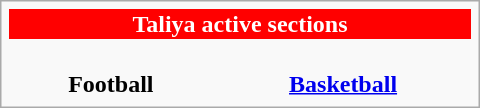<table class="infobox" style="width: 20em; font-size: 95%em;">
<tr style="color:white; background:#FF0000; text-align:center;">
<th colspan="3">Taliya active sections</th>
</tr>
<tr style="text-align: center">
<td><br><strong>Football</strong></td>
<td><br><strong><a href='#'>Basketball</a></strong></td>
</tr>
</table>
